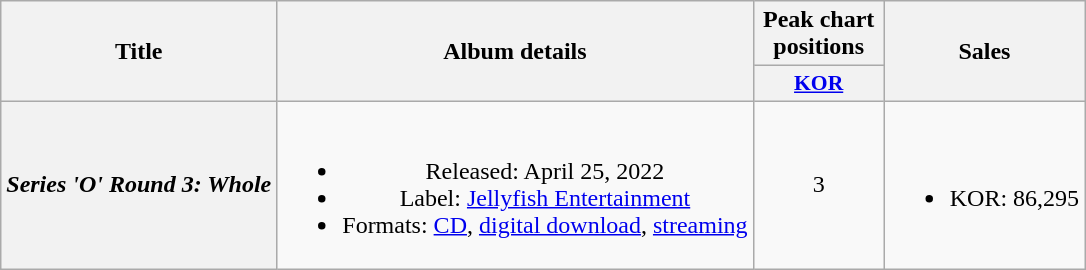<table class="wikitable plainrowheaders" style="text-align:center;">
<tr>
<th scope="col" rowspan="2">Title</th>
<th scope="col" rowspan="2">Album details</th>
<th scope="col" style="width:5em;" colspan="1">Peak chart positions</th>
<th scope="col" rowspan="2">Sales</th>
</tr>
<tr>
<th scope="col" style="width:2.2em;font-size:90%;"><a href='#'>KOR</a><br></th>
</tr>
<tr>
<th scope="row"><em>Series 'O' Round 3: Whole</em></th>
<td><br><ul><li>Released: April 25, 2022</li><li>Label: <a href='#'>Jellyfish Entertainment</a></li><li>Formats: <a href='#'>CD</a>, <a href='#'>digital download</a>, <a href='#'>streaming</a></li></ul></td>
<td>3</td>
<td><br><ul><li>KOR: 86,295</li></ul></td>
</tr>
</table>
